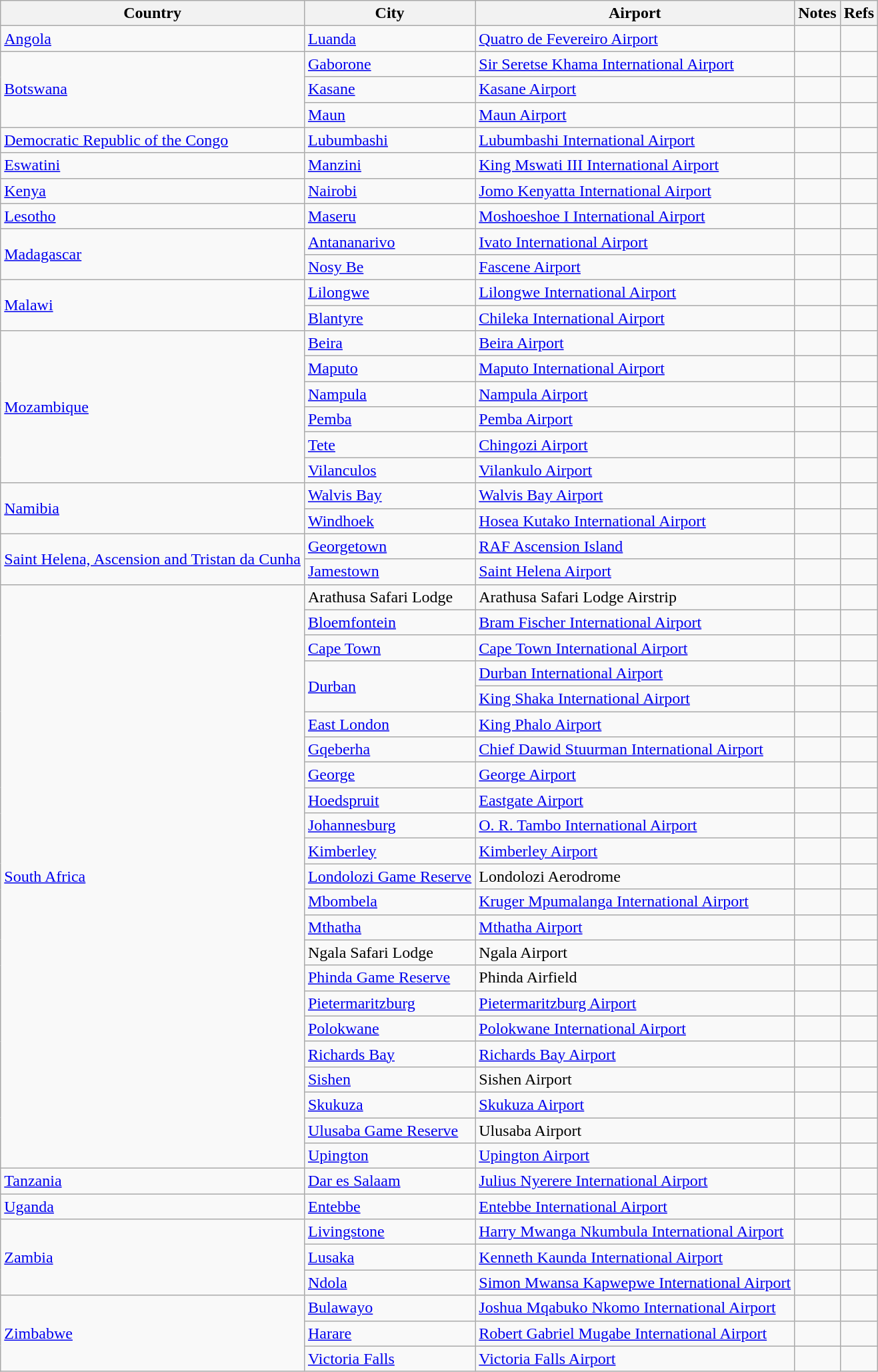<table class="sortable wikitable">
<tr>
<th>Country</th>
<th>City</th>
<th>Airport</th>
<th>Notes</th>
<th class="unsortable">Refs</th>
</tr>
<tr>
<td><a href='#'>Angola</a></td>
<td><a href='#'>Luanda</a></td>
<td><a href='#'>Quatro de Fevereiro Airport</a></td>
<td></td>
<td align="center"></td>
</tr>
<tr>
<td rowspan="3"><a href='#'>Botswana</a></td>
<td><a href='#'>Gaborone</a></td>
<td><a href='#'>Sir Seretse Khama International Airport</a></td>
<td></td>
<td align="center"></td>
</tr>
<tr>
<td><a href='#'>Kasane</a></td>
<td><a href='#'>Kasane Airport</a></td>
<td></td>
<td align="center"></td>
</tr>
<tr>
<td><a href='#'>Maun</a></td>
<td><a href='#'>Maun Airport</a></td>
<td></td>
<td align="center"></td>
</tr>
<tr>
<td><a href='#'>Democratic Republic of the Congo</a></td>
<td><a href='#'>Lubumbashi</a></td>
<td><a href='#'>Lubumbashi International Airport</a></td>
<td></td>
<td align="center"></td>
</tr>
<tr>
<td><a href='#'>Eswatini</a></td>
<td><a href='#'>Manzini</a></td>
<td><a href='#'>King Mswati III International Airport</a></td>
<td align="center"></td>
<td align="center"></td>
</tr>
<tr>
<td><a href='#'>Kenya</a></td>
<td><a href='#'>Nairobi</a></td>
<td><a href='#'>Jomo Kenyatta International Airport</a></td>
<td align="center"></td>
<td align="center"></td>
</tr>
<tr>
<td><a href='#'>Lesotho</a></td>
<td><a href='#'>Maseru</a></td>
<td><a href='#'>Moshoeshoe I International Airport</a></td>
<td></td>
<td align="center"></td>
</tr>
<tr>
<td rowspan="2"><a href='#'>Madagascar</a></td>
<td><a href='#'>Antananarivo</a></td>
<td><a href='#'>Ivato International Airport</a></td>
<td></td>
<td></td>
</tr>
<tr>
<td><a href='#'>Nosy Be</a></td>
<td><a href='#'>Fascene Airport</a></td>
<td></td>
<td align="center"></td>
</tr>
<tr>
<td rowspan="2"><a href='#'>Malawi</a></td>
<td><a href='#'>Lilongwe</a></td>
<td><a href='#'>Lilongwe International Airport</a></td>
<td></td>
<td></td>
</tr>
<tr>
<td><a href='#'>Blantyre</a></td>
<td><a href='#'>Chileka International Airport</a></td>
<td></td>
<td></td>
</tr>
<tr>
<td rowspan="6"><a href='#'>Mozambique</a></td>
<td><a href='#'>Beira</a></td>
<td><a href='#'>Beira Airport</a></td>
<td></td>
<td></td>
</tr>
<tr>
<td><a href='#'>Maputo</a></td>
<td><a href='#'>Maputo International Airport</a></td>
<td></td>
<td></td>
</tr>
<tr>
<td><a href='#'>Nampula</a></td>
<td><a href='#'>Nampula Airport</a></td>
<td></td>
<td></td>
</tr>
<tr>
<td><a href='#'>Pemba</a></td>
<td><a href='#'>Pemba Airport</a></td>
<td></td>
<td></td>
</tr>
<tr>
<td><a href='#'>Tete</a></td>
<td><a href='#'>Chingozi Airport</a></td>
<td></td>
<td></td>
</tr>
<tr>
<td><a href='#'>Vilanculos</a></td>
<td><a href='#'>Vilankulo Airport</a></td>
<td></td>
<td align="center"></td>
</tr>
<tr>
<td rowspan="2"><a href='#'>Namibia</a></td>
<td><a href='#'>Walvis Bay</a></td>
<td><a href='#'>Walvis Bay Airport</a></td>
<td></td>
<td align="center"></td>
</tr>
<tr>
<td><a href='#'>Windhoek</a></td>
<td><a href='#'>Hosea Kutako International Airport</a></td>
<td></td>
<td></td>
</tr>
<tr>
<td rowspan="2"><a href='#'>Saint Helena, Ascension and Tristan da Cunha</a></td>
<td><a href='#'>Georgetown</a></td>
<td><a href='#'>RAF Ascension Island</a></td>
<td></td>
<td align="center"></td>
</tr>
<tr>
<td><a href='#'>Jamestown</a></td>
<td><a href='#'>Saint Helena Airport</a></td>
<td></td>
<td align="center"></td>
</tr>
<tr>
<td rowspan="23"><a href='#'>South Africa</a></td>
<td>Arathusa Safari Lodge</td>
<td>Arathusa Safari Lodge Airstrip</td>
<td></td>
<td></td>
</tr>
<tr>
<td><a href='#'>Bloemfontein</a></td>
<td><a href='#'>Bram Fischer International Airport</a></td>
<td></td>
<td></td>
</tr>
<tr>
<td><a href='#'>Cape Town</a></td>
<td><a href='#'>Cape Town International Airport</a></td>
<td></td>
<td></td>
</tr>
<tr>
<td rowspan="2"><a href='#'>Durban</a></td>
<td><a href='#'>Durban International Airport</a></td>
<td></td>
<td></td>
</tr>
<tr>
<td><a href='#'>King Shaka International Airport</a></td>
<td></td>
<td></td>
</tr>
<tr>
<td><a href='#'>East London</a></td>
<td><a href='#'>King Phalo Airport</a></td>
<td></td>
<td></td>
</tr>
<tr>
<td><a href='#'>Gqeberha</a></td>
<td><a href='#'>Chief Dawid Stuurman International Airport</a></td>
<td></td>
<td></td>
</tr>
<tr>
<td><a href='#'>George</a></td>
<td><a href='#'>George Airport</a></td>
<td></td>
<td></td>
</tr>
<tr>
<td><a href='#'>Hoedspruit</a></td>
<td><a href='#'>Eastgate Airport</a></td>
<td></td>
<td></td>
</tr>
<tr>
<td><a href='#'>Johannesburg</a></td>
<td><a href='#'>O. R. Tambo International Airport</a></td>
<td></td>
<td></td>
</tr>
<tr>
<td><a href='#'>Kimberley</a></td>
<td><a href='#'>Kimberley Airport</a></td>
<td></td>
<td></td>
</tr>
<tr>
<td><a href='#'>Londolozi Game Reserve</a></td>
<td>Londolozi Aerodrome</td>
<td></td>
<td></td>
</tr>
<tr>
<td><a href='#'>Mbombela</a></td>
<td><a href='#'>Kruger Mpumalanga International Airport</a></td>
<td></td>
<td></td>
</tr>
<tr>
<td><a href='#'>Mthatha</a></td>
<td><a href='#'>Mthatha Airport</a></td>
<td></td>
<td></td>
</tr>
<tr>
<td>Ngala Safari Lodge</td>
<td>Ngala Airport</td>
<td></td>
<td></td>
</tr>
<tr>
<td><a href='#'>Phinda Game Reserve</a></td>
<td>Phinda Airfield</td>
<td></td>
<td></td>
</tr>
<tr>
<td><a href='#'>Pietermaritzburg</a></td>
<td><a href='#'>Pietermaritzburg Airport</a></td>
<td></td>
<td></td>
</tr>
<tr>
<td><a href='#'>Polokwane</a></td>
<td><a href='#'>Polokwane International Airport</a></td>
<td></td>
<td></td>
</tr>
<tr>
<td><a href='#'>Richards Bay</a></td>
<td><a href='#'>Richards Bay Airport</a></td>
<td></td>
<td></td>
</tr>
<tr>
<td><a href='#'>Sishen</a></td>
<td>Sishen Airport</td>
<td></td>
<td align="center"></td>
</tr>
<tr>
<td><a href='#'>Skukuza</a></td>
<td><a href='#'>Skukuza Airport</a></td>
<td></td>
<td align="center"></td>
</tr>
<tr>
<td><a href='#'>Ulusaba Game Reserve</a></td>
<td>Ulusaba Airport</td>
<td></td>
<td></td>
</tr>
<tr>
<td><a href='#'>Upington</a></td>
<td><a href='#'>Upington Airport</a></td>
<td></td>
<td></td>
</tr>
<tr>
<td><a href='#'>Tanzania</a></td>
<td><a href='#'>Dar es Salaam</a></td>
<td><a href='#'>Julius Nyerere International Airport</a></td>
<td></td>
<td></td>
</tr>
<tr>
<td><a href='#'>Uganda</a></td>
<td><a href='#'>Entebbe</a></td>
<td><a href='#'>Entebbe International Airport</a></td>
<td></td>
<td align="center"></td>
</tr>
<tr>
<td rowspan="3"><a href='#'>Zambia</a></td>
<td><a href='#'>Livingstone</a></td>
<td><a href='#'>Harry Mwanga Nkumbula International Airport</a></td>
<td></td>
<td></td>
</tr>
<tr>
<td><a href='#'>Lusaka</a></td>
<td><a href='#'>Kenneth Kaunda International Airport</a></td>
<td></td>
<td></td>
</tr>
<tr>
<td><a href='#'>Ndola</a></td>
<td><a href='#'>Simon Mwansa Kapwepwe International Airport</a></td>
<td></td>
<td></td>
</tr>
<tr>
<td rowspan="3"><a href='#'>Zimbabwe</a></td>
<td><a href='#'>Bulawayo</a></td>
<td><a href='#'>Joshua Mqabuko Nkomo International Airport</a></td>
<td></td>
<td></td>
</tr>
<tr>
<td><a href='#'>Harare</a></td>
<td><a href='#'>Robert Gabriel Mugabe International Airport</a></td>
<td></td>
<td></td>
</tr>
<tr>
<td><a href='#'>Victoria Falls</a></td>
<td><a href='#'>Victoria Falls Airport</a></td>
<td></td>
<td></td>
</tr>
</table>
